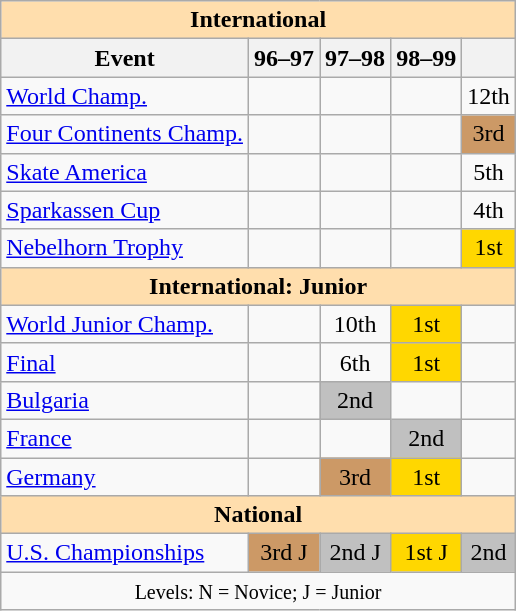<table class="wikitable" style="text-align:center">
<tr>
<th colspan="5" style="background-color: #ffdead; " align="center">International</th>
</tr>
<tr>
<th>Event</th>
<th>96–97</th>
<th>97–98</th>
<th>98–99</th>
<th></th>
</tr>
<tr>
<td align=left><a href='#'>World Champ.</a></td>
<td></td>
<td></td>
<td></td>
<td>12th</td>
</tr>
<tr>
<td align=left><a href='#'>Four Continents Champ.</a></td>
<td></td>
<td></td>
<td></td>
<td bgcolor=cc9966>3rd</td>
</tr>
<tr>
<td align=left> <a href='#'>Skate America</a></td>
<td></td>
<td></td>
<td></td>
<td>5th</td>
</tr>
<tr>
<td align=left> <a href='#'>Sparkassen Cup</a></td>
<td></td>
<td></td>
<td></td>
<td>4th</td>
</tr>
<tr>
<td align=left><a href='#'>Nebelhorn Trophy</a></td>
<td></td>
<td></td>
<td></td>
<td bgcolor=gold>1st</td>
</tr>
<tr>
<th colspan="5" style="background-color: #ffdead; " align="center">International: Junior</th>
</tr>
<tr>
<td align=left><a href='#'>World Junior Champ.</a></td>
<td></td>
<td>10th</td>
<td bgcolor=gold>1st</td>
<td></td>
</tr>
<tr>
<td align=left> <a href='#'>Final</a></td>
<td></td>
<td>6th</td>
<td bgcolor=gold>1st</td>
<td></td>
</tr>
<tr>
<td align=left> <a href='#'>Bulgaria</a></td>
<td></td>
<td bgcolor=silver>2nd</td>
<td></td>
<td></td>
</tr>
<tr>
<td align=left> <a href='#'>France</a></td>
<td></td>
<td></td>
<td bgcolor=silver>2nd</td>
<td></td>
</tr>
<tr>
<td align=left> <a href='#'>Germany</a></td>
<td></td>
<td bgcolor=cc9966>3rd</td>
<td bgcolor=gold>1st</td>
<td></td>
</tr>
<tr>
<th colspan="5" style="background-color: #ffdead; " align="center">National</th>
</tr>
<tr>
<td align=left><a href='#'>U.S. Championships</a></td>
<td bgcolor="cc9966">3rd J</td>
<td bgcolor=silver>2nd J</td>
<td bgcolor=gold>1st J</td>
<td bgcolor=silver>2nd</td>
</tr>
<tr>
<td colspan="5" align="center"><small> Levels: N = Novice; J = Junior </small></td>
</tr>
</table>
